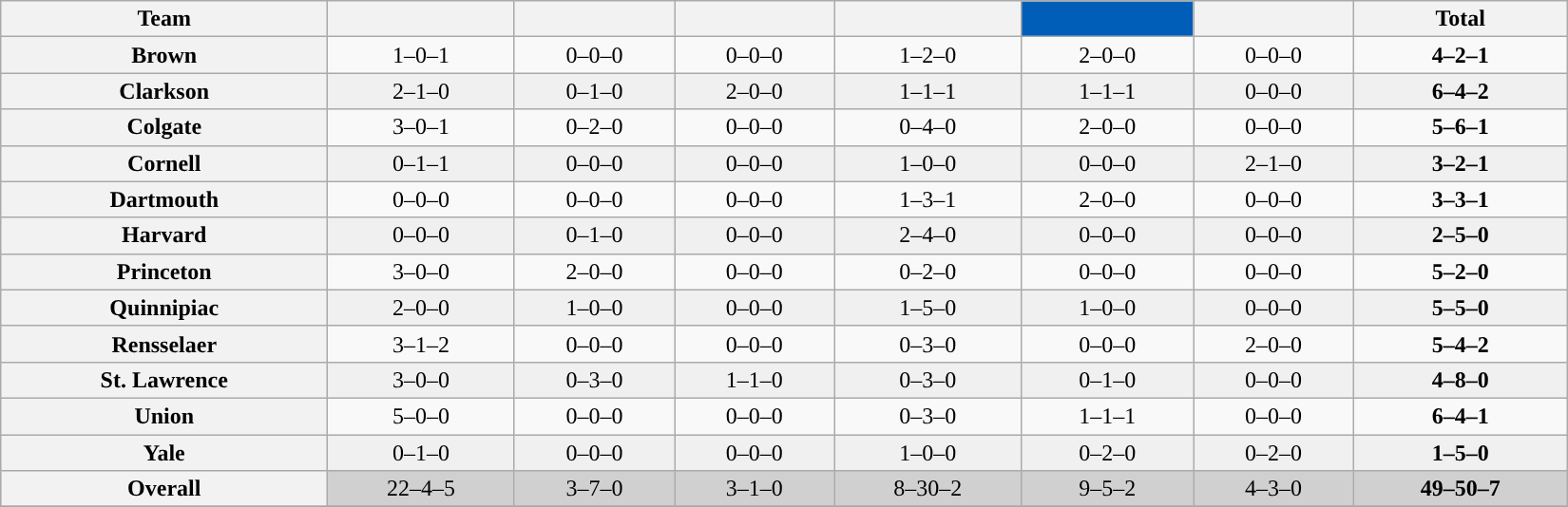<table class="wikitable" style="text-align: center; "width=1100">
<tr>
<th>Team</th>
<th><a href='#'></a></th>
<th><a href='#'></a></th>
<th><a href='#'></a></th>
<th><a href='#'></a></th>
<th style="color:white; background:#005EB8"; width=11%><a href='#'></a></th>
<th><a href='#'></a></th>
<th>Total</th>
</tr>
<tr>
<th>Brown</th>
<td>1–0–1</td>
<td>0–0–0</td>
<td>0–0–0</td>
<td>1–2–0</td>
<td>2–0–0</td>
<td>0–0–0</td>
<td><strong>4–2–1</strong></td>
</tr>
<tr bgcolor=f0f0f0>
<th>Clarkson</th>
<td>2–1–0</td>
<td>0–1–0</td>
<td>2–0–0</td>
<td>1–1–1</td>
<td>1–1–1</td>
<td>0–0–0</td>
<td><strong>6–4–2</strong></td>
</tr>
<tr>
<th>Colgate</th>
<td>3–0–1</td>
<td>0–2–0</td>
<td>0–0–0</td>
<td>0–4–0</td>
<td>2–0–0</td>
<td>0–0–0</td>
<td><strong>5–6–1</strong></td>
</tr>
<tr bgcolor=f0f0f0>
<th>Cornell</th>
<td>0–1–1</td>
<td>0–0–0</td>
<td>0–0–0</td>
<td>1–0–0</td>
<td>0–0–0</td>
<td>2–1–0</td>
<td><strong>3–2–1</strong></td>
</tr>
<tr>
<th>Dartmouth</th>
<td>0–0–0</td>
<td>0–0–0</td>
<td>0–0–0</td>
<td>1–3–1</td>
<td>2–0–0</td>
<td>0–0–0</td>
<td><strong>3–3–1</strong></td>
</tr>
<tr bgcolor=f0f0f0>
<th>Harvard</th>
<td>0–0–0</td>
<td>0–1–0</td>
<td>0–0–0</td>
<td>2–4–0</td>
<td>0–0–0</td>
<td>0–0–0</td>
<td><strong>2–5–0</strong></td>
</tr>
<tr>
<th>Princeton</th>
<td>3–0–0</td>
<td>2–0–0</td>
<td>0–0–0</td>
<td>0–2–0</td>
<td>0–0–0</td>
<td>0–0–0</td>
<td><strong>5–2–0</strong></td>
</tr>
<tr bgcolor=f0f0f0>
<th>Quinnipiac</th>
<td>2–0–0</td>
<td>1–0–0</td>
<td>0–0–0</td>
<td>1–5–0</td>
<td>1–0–0</td>
<td>0–0–0</td>
<td><strong>5–5–0</strong></td>
</tr>
<tr>
<th>Rensselaer</th>
<td>3–1–2</td>
<td>0–0–0</td>
<td>0–0–0</td>
<td>0–3–0</td>
<td>0–0–0</td>
<td>2–0–0</td>
<td><strong>5–4–2</strong></td>
</tr>
<tr bgcolor=f0f0f0>
<th>St. Lawrence</th>
<td>3–0–0</td>
<td>0–3–0</td>
<td>1–1–0</td>
<td>0–3–0</td>
<td>0–1–0</td>
<td>0–0–0</td>
<td><strong>4–8–0</strong></td>
</tr>
<tr>
<th>Union</th>
<td>5–0–0</td>
<td>0–0–0</td>
<td>0–0–0</td>
<td>0–3–0</td>
<td>1–1–1</td>
<td>0–0–0</td>
<td><strong>6–4–1</strong></td>
</tr>
<tr bgcolor=f0f0f0>
<th>Yale</th>
<td>0–1–0</td>
<td>0–0–0</td>
<td>0–0–0</td>
<td>1–0–0</td>
<td>0–2–0</td>
<td>0–2–0</td>
<td><strong>1–5–0</strong></td>
</tr>
<tr bgcolor=d0d0d0>
<th>Overall</th>
<td>22–4–5</td>
<td>3–7–0</td>
<td>3–1–0</td>
<td>8–30–2</td>
<td>9–5–2</td>
<td>4–3–0</td>
<td><strong>49–50–7</strong></td>
</tr>
<tr>
</tr>
</table>
